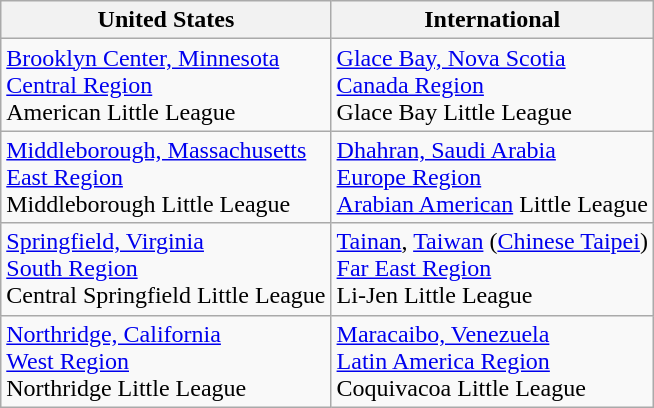<table class="wikitable">
<tr>
<th>United States</th>
<th>International</th>
</tr>
<tr>
<td> <a href='#'>Brooklyn Center, Minnesota</a><br><a href='#'>Central Region</a><br>American Little League</td>
<td> <a href='#'>Glace Bay, Nova Scotia</a><br> <a href='#'>Canada Region</a><br>Glace Bay Little League</td>
</tr>
<tr>
<td> <a href='#'>Middleborough, Massachusetts</a><br><a href='#'>East Region</a><br>Middleborough Little League</td>
<td> <a href='#'>Dhahran, Saudi Arabia</a><br><a href='#'>Europe Region</a><br><a href='#'>Arabian American</a> Little League</td>
</tr>
<tr>
<td> <a href='#'>Springfield, Virginia</a><br><a href='#'>South Region</a><br>Central Springfield Little League</td>
<td> <a href='#'>Tainan</a>, <a href='#'>Taiwan</a> (<a href='#'>Chinese Taipei</a>)<br><a href='#'>Far East Region</a><br>Li-Jen Little League</td>
</tr>
<tr>
<td> <a href='#'>Northridge, California</a><br><a href='#'>West Region</a><br>Northridge Little League</td>
<td> <a href='#'>Maracaibo, Venezuela</a><br><a href='#'>Latin America Region</a><br>Coquivacoa Little League</td>
</tr>
</table>
